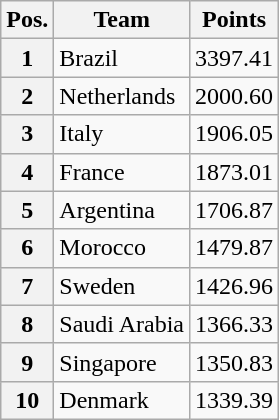<table class="wikitable">
<tr>
<th>Pos.</th>
<th>Team</th>
<th>Points</th>
</tr>
<tr>
<th>1</th>
<td> Brazil</td>
<td>3397.41</td>
</tr>
<tr>
<th>2</th>
<td> Netherlands</td>
<td>2000.60</td>
</tr>
<tr>
<th>3</th>
<td> Italy</td>
<td>1906.05</td>
</tr>
<tr>
<th>4</th>
<td> France</td>
<td>1873.01</td>
</tr>
<tr>
<th>5</th>
<td> Argentina</td>
<td>1706.87</td>
</tr>
<tr>
<th>6</th>
<td> Morocco</td>
<td>1479.87</td>
</tr>
<tr>
<th>7</th>
<td> Sweden</td>
<td>1426.96</td>
</tr>
<tr>
<th>8</th>
<td> Saudi Arabia</td>
<td>1366.33</td>
</tr>
<tr>
<th>9</th>
<td> Singapore</td>
<td>1350.83</td>
</tr>
<tr>
<th>10</th>
<td> Denmark</td>
<td>1339.39</td>
</tr>
</table>
